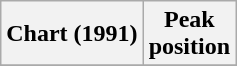<table class="wikitable sortable plainrowheaders">
<tr>
<th>Chart (1991)</th>
<th>Peak<br>position</th>
</tr>
<tr>
</tr>
</table>
